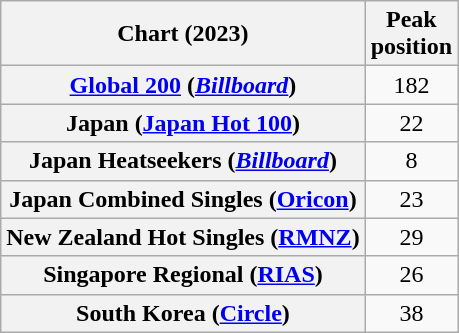<table class="wikitable plainrowheaders sortable" style="text-align:center">
<tr>
<th scope="col">Chart (2023)</th>
<th scope="col">Peak<br>position</th>
</tr>
<tr>
<th scope="row"><a href='#'>Global 200</a> (<em><a href='#'>Billboard</a></em>)</th>
<td>182</td>
</tr>
<tr>
<th scope="row">Japan (<a href='#'>Japan Hot 100</a>)</th>
<td>22</td>
</tr>
<tr>
<th scope="row">Japan Heatseekers (<em><a href='#'>Billboard</a></em>)</th>
<td>8</td>
</tr>
<tr>
<th scope="row">Japan Combined Singles (<a href='#'>Oricon</a>)</th>
<td>23</td>
</tr>
<tr>
<th scope="row">New Zealand Hot Singles (<a href='#'>RMNZ</a>)</th>
<td>29</td>
</tr>
<tr>
<th scope="row">Singapore Regional (<a href='#'>RIAS</a>)</th>
<td>26</td>
</tr>
<tr>
<th scope="row">South Korea (<a href='#'>Circle</a>)</th>
<td>38</td>
</tr>
</table>
